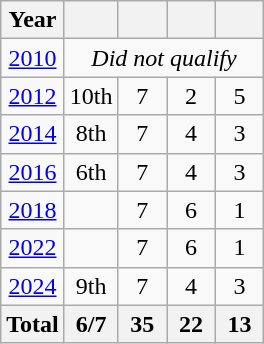<table class="wikitable" style="text-align:center">
<tr>
<th>Year</th>
<th></th>
<th width=25></th>
<th width=25></th>
<th width=25></th>
</tr>
<tr>
<td> <a href='#'>2010</a></td>
<td colspan=4><em>Did not qualify</em></td>
</tr>
<tr>
<td> <a href='#'>2012</a></td>
<td>10th</td>
<td>7</td>
<td>2</td>
<td>5</td>
</tr>
<tr>
<td> <a href='#'>2014</a></td>
<td>8th</td>
<td>7</td>
<td>4</td>
<td>3</td>
</tr>
<tr>
<td> <a href='#'>2016</a></td>
<td>6th</td>
<td>7</td>
<td>4</td>
<td>3</td>
</tr>
<tr>
<td> <a href='#'>2018</a></td>
<td></td>
<td>7</td>
<td>6</td>
<td>1</td>
</tr>
<tr>
<td> <a href='#'>2022</a></td>
<td></td>
<td>7</td>
<td>6</td>
<td>1</td>
</tr>
<tr>
<td> <a href='#'>2024</a></td>
<td>9th</td>
<td>7</td>
<td>4</td>
<td>3</td>
</tr>
<tr>
<th>Total</th>
<th>6/7</th>
<th>35</th>
<th>22</th>
<th>13</th>
</tr>
</table>
